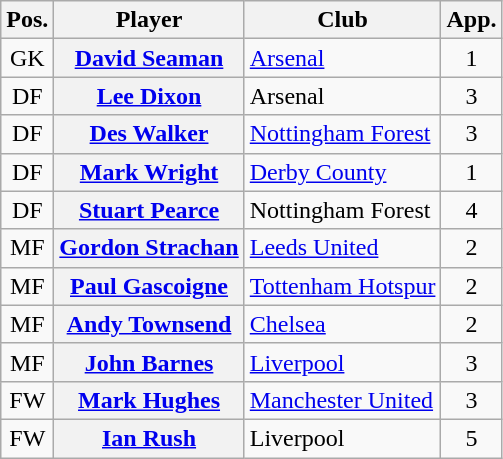<table class="wikitable plainrowheaders" style="text-align: left">
<tr>
<th scope=col>Pos.</th>
<th scope=col>Player</th>
<th scope=col>Club</th>
<th scope=col>App.</th>
</tr>
<tr>
<td style=text-align:center>GK</td>
<th scope=row><a href='#'>David Seaman</a></th>
<td><a href='#'>Arsenal</a></td>
<td style=text-align:center>1</td>
</tr>
<tr>
<td style=text-align:center>DF</td>
<th scope=row><a href='#'>Lee Dixon</a> </th>
<td>Arsenal</td>
<td style=text-align:center>3</td>
</tr>
<tr>
<td style=text-align:center>DF</td>
<th scope=row><a href='#'>Des Walker</a> </th>
<td><a href='#'>Nottingham Forest</a></td>
<td style=text-align:center>3</td>
</tr>
<tr>
<td style=text-align:center>DF</td>
<th scope=row><a href='#'>Mark Wright</a></th>
<td><a href='#'>Derby County</a></td>
<td style=text-align:center>1</td>
</tr>
<tr>
<td style=text-align:center>DF</td>
<th scope=row><a href='#'>Stuart Pearce</a> </th>
<td>Nottingham Forest</td>
<td style=text-align:center>4</td>
</tr>
<tr>
<td style=text-align:center>MF</td>
<th scope=row><a href='#'>Gordon Strachan</a></th>
<td><a href='#'>Leeds United</a></td>
<td style=text-align:center>2</td>
</tr>
<tr>
<td style=text-align:center>MF</td>
<th scope=row><a href='#'>Paul Gascoigne</a> </th>
<td><a href='#'>Tottenham Hotspur</a></td>
<td style=text-align:center>2</td>
</tr>
<tr>
<td style=text-align:center>MF</td>
<th scope=row><a href='#'>Andy Townsend</a> </th>
<td><a href='#'>Chelsea</a></td>
<td style=text-align:center>2</td>
</tr>
<tr>
<td style=text-align:center>MF</td>
<th scope=row><a href='#'>John Barnes</a> </th>
<td><a href='#'>Liverpool</a></td>
<td style=text-align:center>3</td>
</tr>
<tr>
<td style=text-align:center>FW</td>
<th scope=row><a href='#'>Mark Hughes</a> </th>
<td><a href='#'>Manchester United</a></td>
<td style=text-align:center>3</td>
</tr>
<tr>
<td style=text-align:center>FW</td>
<th scope=row><a href='#'>Ian Rush</a> </th>
<td>Liverpool</td>
<td style=text-align:center>5</td>
</tr>
</table>
